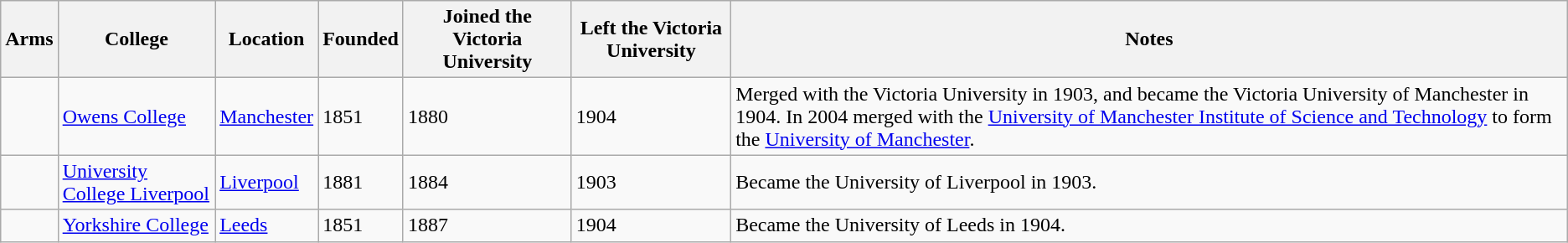<table class="wikitable sortable">
<tr>
<th class="unsortable">Arms</th>
<th>College</th>
<th>Location</th>
<th>Founded</th>
<th>Joined the Victoria University</th>
<th>Left the Victoria University</th>
<th>Notes</th>
</tr>
<tr>
<td></td>
<td align="left"><a href='#'>Owens College</a></td>
<td align="left"><a href='#'>Manchester</a></td>
<td>1851</td>
<td>1880</td>
<td>1904</td>
<td>Merged with the Victoria University in 1903, and became the Victoria University of Manchester in 1904. In 2004 merged with the <a href='#'>University of Manchester Institute of Science and Technology</a> to form the <a href='#'>University of Manchester</a>.</td>
</tr>
<tr>
<td></td>
<td align="left"><a href='#'>University College Liverpool</a></td>
<td align="left"><a href='#'>Liverpool</a></td>
<td>1881</td>
<td>1884</td>
<td>1903</td>
<td>Became the University of Liverpool in 1903.</td>
</tr>
<tr>
<td></td>
<td align="left"><a href='#'>Yorkshire College</a></td>
<td align="left"><a href='#'>Leeds</a></td>
<td>1851</td>
<td>1887</td>
<td>1904</td>
<td>Became the University of Leeds in 1904.</td>
</tr>
</table>
